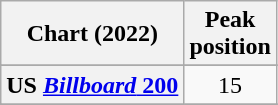<table class="wikitable sortable plainrowheaders" style="text-align:center">
<tr>
<th scope="col">Chart (2022)</th>
<th scope="col">Peak<br>position</th>
</tr>
<tr>
</tr>
<tr>
</tr>
<tr>
<th scope="row">US <a href='#'><em>Billboard</em> 200</a></th>
<td>15</td>
</tr>
<tr>
</tr>
<tr>
</tr>
</table>
